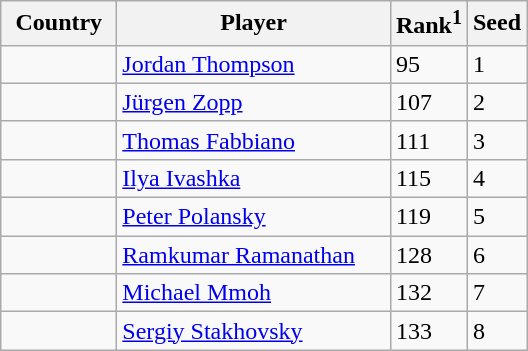<table class="sortable wikitable">
<tr>
<th width="70">Country</th>
<th width="175">Player</th>
<th>Rank<sup>1</sup></th>
<th>Seed</th>
</tr>
<tr>
<td></td>
<td><a href='#'>Jordan Thompson</a></td>
<td>95</td>
<td>1</td>
</tr>
<tr>
<td></td>
<td><a href='#'>Jürgen Zopp</a></td>
<td>107</td>
<td>2</td>
</tr>
<tr>
<td></td>
<td><a href='#'>Thomas Fabbiano</a></td>
<td>111</td>
<td>3</td>
</tr>
<tr>
<td></td>
<td><a href='#'>Ilya Ivashka</a></td>
<td>115</td>
<td>4</td>
</tr>
<tr>
<td></td>
<td><a href='#'>Peter Polansky</a></td>
<td>119</td>
<td>5</td>
</tr>
<tr>
<td></td>
<td><a href='#'>Ramkumar Ramanathan</a></td>
<td>128</td>
<td>6</td>
</tr>
<tr>
<td></td>
<td><a href='#'>Michael Mmoh</a></td>
<td>132</td>
<td>7</td>
</tr>
<tr>
<td></td>
<td><a href='#'>Sergiy Stakhovsky</a></td>
<td>133</td>
<td>8</td>
</tr>
</table>
